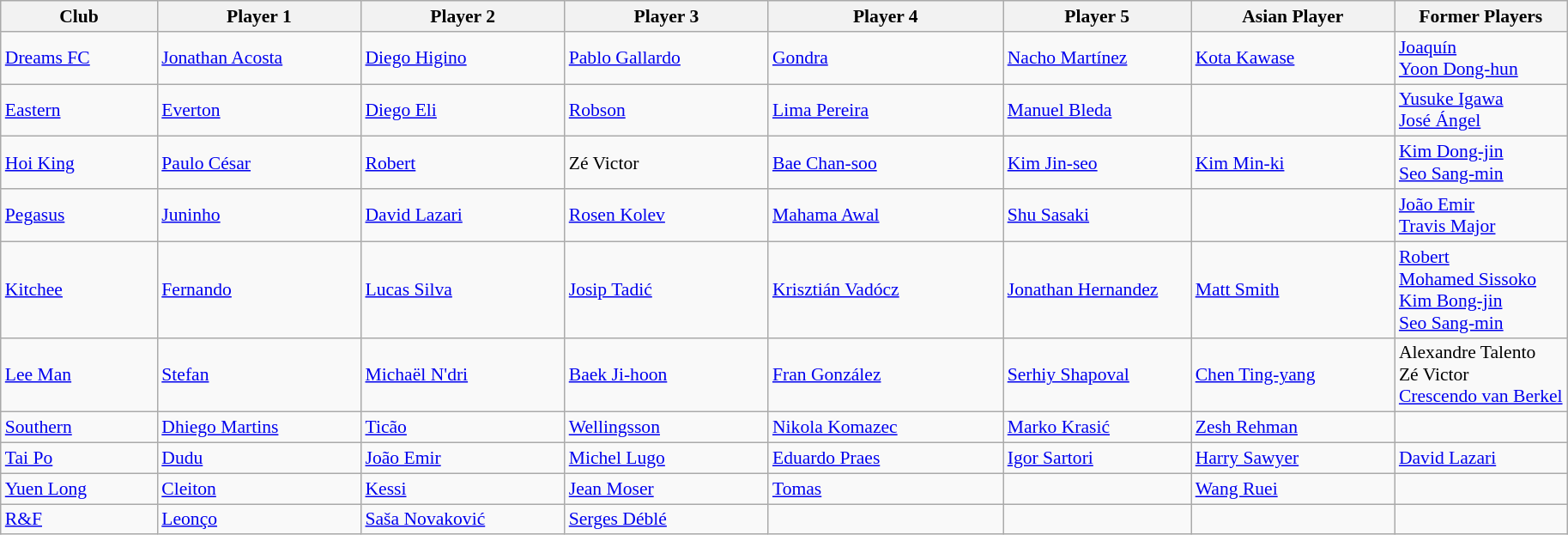<table class="wikitable" style="font-size:90%;">
<tr>
<th style="width:10%">Club</th>
<th style="width:13%">Player 1</th>
<th style="width:13%">Player 2</th>
<th style="width:13%">Player 3</th>
<th style="width:15%">Player 4</th>
<th style="width:12%">Player 5</th>
<th style="width:13%">Asian Player</th>
<th style="width:15%">Former Players</th>
</tr>
<tr>
<td><a href='#'>Dreams FC</a></td>
<td> <a href='#'>Jonathan Acosta</a></td>
<td> <a href='#'>Diego Higino</a></td>
<td> <a href='#'>Pablo Gallardo</a></td>
<td> <a href='#'>Gondra</a></td>
<td> <a href='#'>Nacho Martínez</a></td>
<td> <a href='#'>Kota Kawase</a></td>
<td> <a href='#'>Joaquín</a> <br> <a href='#'>Yoon Dong-hun</a></td>
</tr>
<tr>
<td><a href='#'>Eastern</a></td>
<td> <a href='#'>Everton</a></td>
<td> <a href='#'>Diego Eli</a></td>
<td> <a href='#'>Robson</a></td>
<td> <a href='#'>Lima Pereira</a></td>
<td> <a href='#'>Manuel Bleda</a></td>
<td></td>
<td> <a href='#'>Yusuke Igawa</a> <br>  <a href='#'>José Ángel</a></td>
</tr>
<tr>
<td><a href='#'>Hoi King</a></td>
<td> <a href='#'>Paulo César</a></td>
<td> <a href='#'>Robert</a></td>
<td> Zé Victor</td>
<td> <a href='#'>Bae Chan-soo</a></td>
<td> <a href='#'>Kim Jin-seo</a></td>
<td> <a href='#'>Kim Min-ki</a></td>
<td> <a href='#'>Kim Dong-jin</a> <br>  <a href='#'>Seo Sang-min</a></td>
</tr>
<tr>
<td><a href='#'>Pegasus</a></td>
<td> <a href='#'>Juninho</a></td>
<td> <a href='#'>David Lazari</a></td>
<td> <a href='#'>Rosen Kolev</a></td>
<td> <a href='#'>Mahama Awal</a></td>
<td> <a href='#'>Shu Sasaki</a></td>
<td></td>
<td> <a href='#'>João Emir</a> <br>  <a href='#'>Travis Major</a></td>
</tr>
<tr>
<td><a href='#'>Kitchee</a></td>
<td> <a href='#'>Fernando</a></td>
<td> <a href='#'>Lucas Silva</a></td>
<td> <a href='#'>Josip Tadić</a></td>
<td> <a href='#'>Krisztián Vadócz</a></td>
<td> <a href='#'>Jonathan Hernandez</a></td>
<td> <a href='#'>Matt Smith</a></td>
<td> <a href='#'>Robert</a><br> <a href='#'>Mohamed Sissoko</a><br> <a href='#'>Kim Bong-jin</a><br> <a href='#'>Seo Sang-min</a></td>
</tr>
<tr>
<td><a href='#'>Lee Man</a></td>
<td> <a href='#'>Stefan</a></td>
<td> <a href='#'>Michaël N'dri</a></td>
<td> <a href='#'>Baek Ji-hoon</a></td>
<td> <a href='#'>Fran González</a></td>
<td> <a href='#'>Serhiy Shapoval</a></td>
<td> <a href='#'>Chen Ting-yang</a></td>
<td> Alexandre Talento <br>  Zé Victor <br> <a href='#'>Crescendo van Berkel</a></td>
</tr>
<tr>
<td><a href='#'>Southern</a></td>
<td> <a href='#'>Dhiego Martins</a></td>
<td> <a href='#'>Ticão</a></td>
<td> <a href='#'>Wellingsson</a></td>
<td> <a href='#'>Nikola Komazec</a></td>
<td> <a href='#'>Marko Krasić</a></td>
<td> <a href='#'>Zesh Rehman</a></td>
<td></td>
</tr>
<tr>
<td><a href='#'>Tai Po</a></td>
<td> <a href='#'>Dudu</a></td>
<td> <a href='#'>João Emir</a></td>
<td> <a href='#'>Michel Lugo</a></td>
<td> <a href='#'>Eduardo Praes</a></td>
<td> <a href='#'>Igor Sartori</a></td>
<td> <a href='#'>Harry Sawyer</a></td>
<td> <a href='#'>David Lazari</a></td>
</tr>
<tr>
<td><a href='#'>Yuen Long</a></td>
<td> <a href='#'>Cleiton</a></td>
<td> <a href='#'>Kessi</a></td>
<td> <a href='#'>Jean Moser</a></td>
<td> <a href='#'>Tomas</a></td>
<td></td>
<td> <a href='#'>Wang Ruei</a></td>
<td></td>
</tr>
<tr>
<td> <a href='#'>R&F</a></td>
<td> <a href='#'>Leonço</a></td>
<td> <a href='#'>Saša Novaković</a></td>
<td> <a href='#'>Serges Déblé</a></td>
<td></td>
<td></td>
<td></td>
<td></td>
</tr>
</table>
